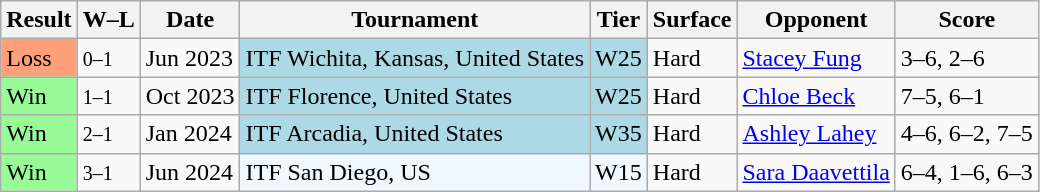<table class="sortable wikitable">
<tr>
<th>Result</th>
<th class="unsortable">W–L</th>
<th>Date</th>
<th>Tournament</th>
<th>Tier</th>
<th>Surface</th>
<th>Opponent</th>
<th class="unsortable">Score</th>
</tr>
<tr>
<td style="background:#ffa07a;">Loss</td>
<td><small>0–1</small></td>
<td>Jun 2023</td>
<td style="background:lightblue;">ITF Wichita, Kansas, United States</td>
<td style="background:lightblue;">W25</td>
<td>Hard</td>
<td> <a href='#'>Stacey Fung</a></td>
<td>3–6, 2–6</td>
</tr>
<tr>
<td style="background:#98fb98;">Win</td>
<td><small>1–1</small></td>
<td>Oct 2023</td>
<td style="background:lightblue;">ITF Florence, United States</td>
<td style="background:lightblue;">W25</td>
<td>Hard</td>
<td> <a href='#'>Chloe Beck</a></td>
<td>7–5, 6–1</td>
</tr>
<tr>
<td style="background:#98fb98;">Win</td>
<td><small>2–1</small></td>
<td>Jan 2024</td>
<td style="background:lightblue;">ITF Arcadia, United States</td>
<td style="background:lightblue;">W35</td>
<td>Hard</td>
<td> <a href='#'>Ashley Lahey</a></td>
<td>4–6, 6–2, 7–5</td>
</tr>
<tr>
<td style="background:#98fb98;">Win</td>
<td><small>3–1</small></td>
<td>Jun 2024</td>
<td style="background:#f0f8ff;">ITF San Diego, US</td>
<td style="background:#f0f8ff;">W15</td>
<td>Hard</td>
<td> <a href='#'>Sara Daavettila</a></td>
<td>6–4, 1–6, 6–3</td>
</tr>
</table>
